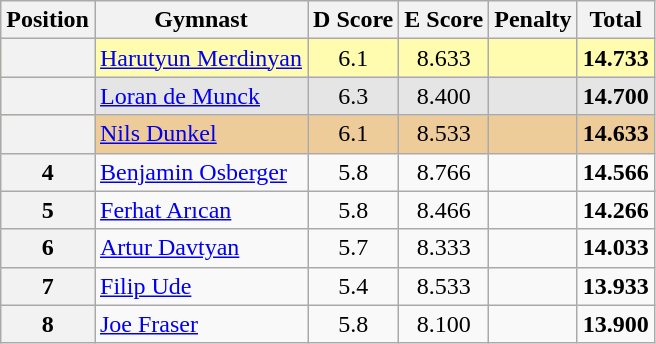<table style="text-align:center;" class="wikitable sortable">
<tr>
<th>Position</th>
<th>Gymnast</th>
<th>D Score</th>
<th>E Score</th>
<th>Penalty</th>
<th>Total</th>
</tr>
<tr style="background:#fffcaf;">
<th scope="row" style="text-align:center"></th>
<td style="text-align:left;"> <a href='#'>Harutyun Merdinyan</a></td>
<td>6.1</td>
<td>8.633</td>
<td></td>
<td><strong>14.733</strong></td>
</tr>
<tr style="background:#e5e5e5;">
<th scope="row" style="text-align:center"></th>
<td style="text-align:left;"> <a href='#'>Loran de Munck</a></td>
<td>6.3</td>
<td>8.400</td>
<td></td>
<td><strong>14.700</strong></td>
</tr>
<tr style="background:#ec9;">
<th scope="row" style="text-align:center"></th>
<td style="text-align:left;"> <a href='#'>Nils Dunkel</a></td>
<td>6.1</td>
<td>8.533</td>
<td></td>
<td><strong>14.633</strong></td>
</tr>
<tr>
<th>4</th>
<td style="text-align:left;"> <a href='#'>Benjamin Osberger</a></td>
<td>5.8</td>
<td>8.766</td>
<td></td>
<td><strong>14.566</strong></td>
</tr>
<tr>
<th>5</th>
<td style="text-align:left;"> <a href='#'>Ferhat Arıcan</a></td>
<td>5.8</td>
<td>8.466</td>
<td></td>
<td><strong>14.266</strong></td>
</tr>
<tr>
<th>6</th>
<td style="text-align:left;"> <a href='#'>Artur Davtyan</a></td>
<td>5.7</td>
<td>8.333</td>
<td></td>
<td><strong>14.033</strong></td>
</tr>
<tr>
<th>7</th>
<td style="text-align:left;"> <a href='#'>Filip Ude</a></td>
<td>5.4</td>
<td>8.533</td>
<td></td>
<td><strong>13.933</strong></td>
</tr>
<tr>
<th>8</th>
<td style="text-align:left;"> <a href='#'>Joe Fraser</a></td>
<td>5.8</td>
<td>8.100</td>
<td></td>
<td><strong>13.900</strong></td>
</tr>
</table>
